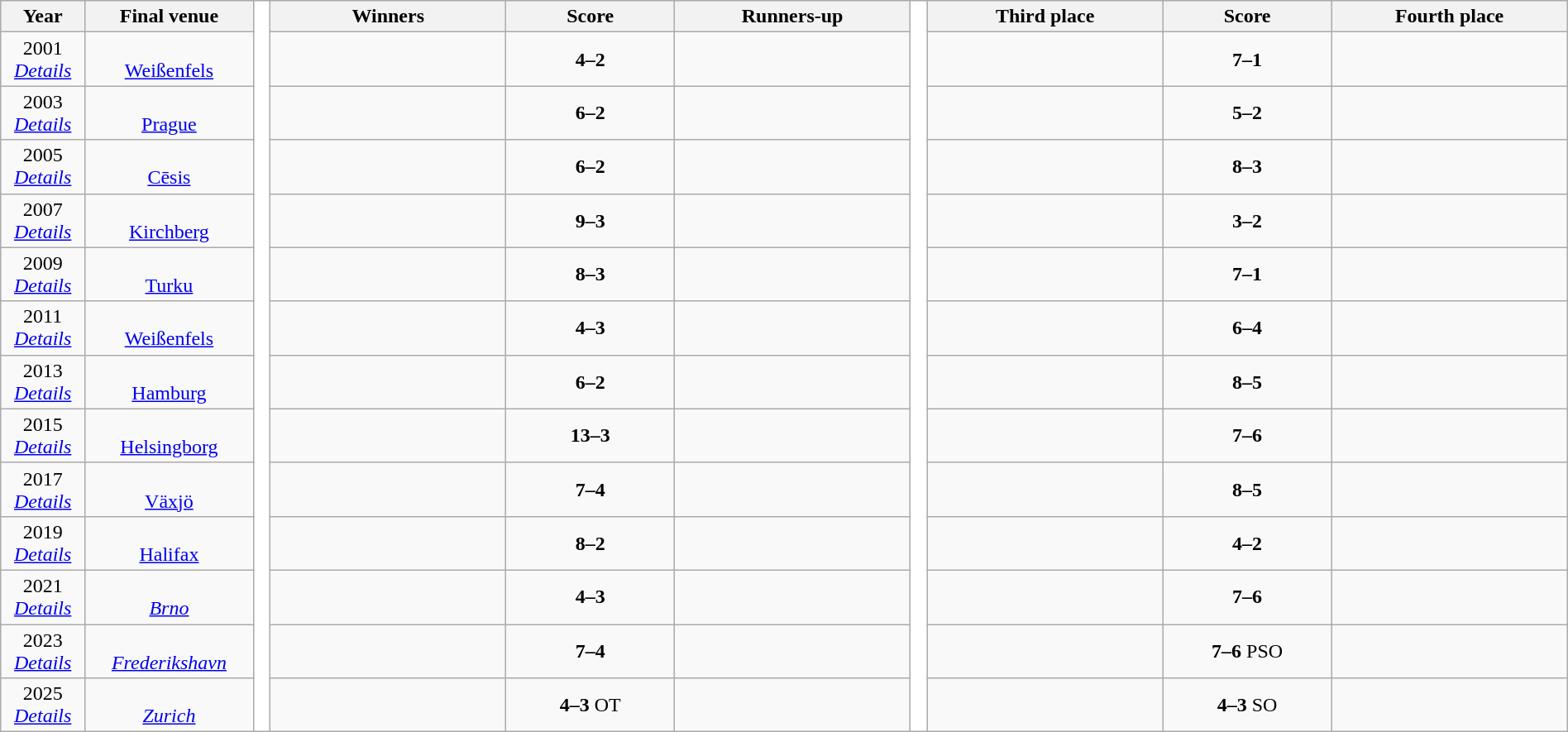<table class="wikitable" style="text-align:center; width:100%">
<tr>
<th width=5%>Year</th>
<th width=10%>Final venue</th>
<th rowspan="14" style="width:1%; background:#fff;"></th>
<th width=14%>Winners</th>
<th width=10%>Score</th>
<th width=14%>Runners-up</th>
<th rowspan="14" style="width:1%; background:#fff;"></th>
<th width=14%>Third place</th>
<th width=10%>Score</th>
<th width=14%>Fourth place</th>
</tr>
<tr>
<td>2001 <br> <em><a href='#'>Details</a></em></td>
<td> <br> <a href='#'>Weißenfels</a></td>
<td></td>
<td><strong>4–2</strong></td>
<td></td>
<td></td>
<td><strong>7–1</strong></td>
<td></td>
</tr>
<tr>
<td>2003 <br> <em><a href='#'>Details</a></em></td>
<td> <br> <a href='#'>Prague</a></td>
<td></td>
<td><strong>6–2</strong></td>
<td></td>
<td></td>
<td><strong>5–2</strong></td>
<td></td>
</tr>
<tr>
<td>2005 <br> <em><a href='#'>Details</a></em></td>
<td> <br> <a href='#'>Cēsis</a></td>
<td></td>
<td><strong>6–2</strong></td>
<td></td>
<td></td>
<td><strong>8–3</strong></td>
<td></td>
</tr>
<tr>
<td>2007 <br> <em><a href='#'>Details</a></em></td>
<td> <br> <a href='#'>Kirchberg</a></td>
<td></td>
<td><strong>9–3</strong></td>
<td></td>
<td></td>
<td><strong>3–2</strong></td>
<td></td>
</tr>
<tr>
<td>2009 <br> <em><a href='#'>Details</a></em></td>
<td> <br> <a href='#'>Turku</a></td>
<td></td>
<td><strong>8–3</strong></td>
<td></td>
<td></td>
<td><strong>7–1</strong></td>
<td></td>
</tr>
<tr>
<td>2011 <br> <em><a href='#'>Details</a></em></td>
<td> <br> <a href='#'>Weißenfels</a></td>
<td></td>
<td><strong>4–3</strong></td>
<td></td>
<td></td>
<td><strong>6–4</strong></td>
<td></td>
</tr>
<tr>
<td>2013 <br> <em><a href='#'>Details</a></em></td>
<td> <br> <a href='#'>Hamburg</a></td>
<td></td>
<td><strong>6–2</strong></td>
<td></td>
<td></td>
<td><strong>8–5</strong></td>
<td></td>
</tr>
<tr>
<td>2015 <br> <em><a href='#'>Details</a></em></td>
<td> <br> <a href='#'>Helsingborg</a></td>
<td></td>
<td><strong>13–3</strong></td>
<td></td>
<td></td>
<td><strong>7–6</strong></td>
<td></td>
</tr>
<tr>
<td>2017 <br> <em><a href='#'>Details</a></em></td>
<td> <br> <a href='#'>Växjö</a></td>
<td></td>
<td><strong>7–4</strong></td>
<td></td>
<td></td>
<td><strong>8–5</strong></td>
<td></td>
</tr>
<tr>
<td>2019 <br> <em><a href='#'>Details</a></em></td>
<td> <br> <a href='#'>Halifax</a></td>
<td></td>
<td><strong>8–2</strong></td>
<td></td>
<td></td>
<td><strong>4–2</strong></td>
<td></td>
</tr>
<tr>
<td>2021 <br> <em><a href='#'>Details</a></em></td>
<td> <br> <em><a href='#'>Brno</a></em></td>
<td></td>
<td><strong>4–3</strong></td>
<td></td>
<td></td>
<td><strong>7–6</strong></td>
<td></td>
</tr>
<tr>
<td>2023 <br> <em><a href='#'>Details</a></em></td>
<td> <br> <em><a href='#'>Frederikshavn</a></em></td>
<td></td>
<td><strong>7–4</strong></td>
<td></td>
<td></td>
<td><strong>7–6</strong> PSO</td>
<td></td>
</tr>
<tr>
<td>2025 <br> <em><a href='#'>Details</a></em></td>
<td> <br> <em><a href='#'>Zurich</a></em></td>
<td></td>
<td><strong>4–3</strong> OT</td>
<td></td>
<td></td>
<td><strong>4–3</strong> SO</td>
<td></td>
</tr>
</table>
